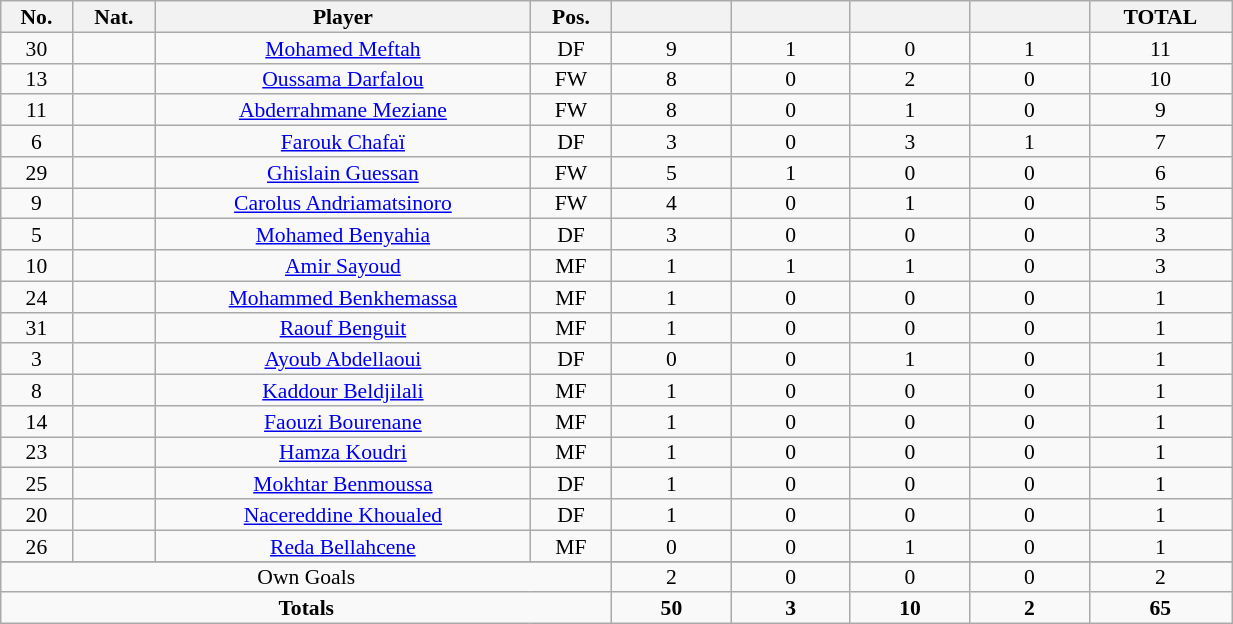<table class="wikitable sortable alternance"  style="font-size:90%; text-align:center; line-height:14px; width:65%;">
<tr>
<th width=10>No.</th>
<th width=10>Nat.</th>
<th width=140>Player</th>
<th width=10>Pos.</th>
<th width=40></th>
<th width=40></th>
<th width=40></th>
<th width=40></th>
<th width=10>TOTAL</th>
</tr>
<tr>
<td>30</td>
<td></td>
<td><a href='#'>Mohamed Meftah</a></td>
<td>DF</td>
<td>9</td>
<td>1</td>
<td>0</td>
<td>1</td>
<td>11</td>
</tr>
<tr>
<td>13</td>
<td></td>
<td><a href='#'>Oussama Darfalou</a></td>
<td>FW</td>
<td>8</td>
<td>0</td>
<td>2</td>
<td>0</td>
<td>10</td>
</tr>
<tr>
<td>11</td>
<td></td>
<td><a href='#'>Abderrahmane Meziane</a></td>
<td>FW</td>
<td>8</td>
<td>0</td>
<td>1</td>
<td>0</td>
<td>9</td>
</tr>
<tr>
<td>6</td>
<td></td>
<td><a href='#'>Farouk Chafaï</a></td>
<td>DF</td>
<td>3</td>
<td>0</td>
<td>3</td>
<td>1</td>
<td>7</td>
</tr>
<tr>
<td>29</td>
<td></td>
<td><a href='#'>Ghislain Guessan</a></td>
<td>FW</td>
<td>5</td>
<td>1</td>
<td>0</td>
<td>0</td>
<td>6</td>
</tr>
<tr>
<td>9</td>
<td></td>
<td><a href='#'>Carolus Andriamatsinoro</a></td>
<td>FW</td>
<td>4</td>
<td>0</td>
<td>1</td>
<td>0</td>
<td>5</td>
</tr>
<tr>
<td>5</td>
<td></td>
<td><a href='#'>Mohamed Benyahia</a></td>
<td>DF</td>
<td>3</td>
<td>0</td>
<td>0</td>
<td>0</td>
<td>3</td>
</tr>
<tr>
<td>10</td>
<td></td>
<td><a href='#'>Amir Sayoud</a></td>
<td>MF</td>
<td>1</td>
<td>1</td>
<td>1</td>
<td>0</td>
<td>3</td>
</tr>
<tr>
<td>24</td>
<td></td>
<td><a href='#'>Mohammed Benkhemassa</a></td>
<td>MF</td>
<td>1</td>
<td>0</td>
<td>0</td>
<td>0</td>
<td>1</td>
</tr>
<tr>
<td>31</td>
<td></td>
<td><a href='#'>Raouf Benguit</a></td>
<td>MF</td>
<td>1</td>
<td>0</td>
<td>0</td>
<td>0</td>
<td>1</td>
</tr>
<tr>
<td>3</td>
<td></td>
<td><a href='#'>Ayoub Abdellaoui</a></td>
<td>DF</td>
<td>0</td>
<td>0</td>
<td>1</td>
<td>0</td>
<td>1</td>
</tr>
<tr>
<td>8</td>
<td></td>
<td><a href='#'>Kaddour Beldjilali</a></td>
<td>MF</td>
<td>1</td>
<td>0</td>
<td>0</td>
<td>0</td>
<td>1</td>
</tr>
<tr>
<td>14</td>
<td></td>
<td><a href='#'>Faouzi Bourenane</a></td>
<td>MF</td>
<td>1</td>
<td>0</td>
<td>0</td>
<td>0</td>
<td>1</td>
</tr>
<tr>
<td>23</td>
<td></td>
<td><a href='#'>Hamza Koudri</a></td>
<td>MF</td>
<td>1</td>
<td>0</td>
<td>0</td>
<td>0</td>
<td>1</td>
</tr>
<tr>
<td>25</td>
<td></td>
<td><a href='#'>Mokhtar Benmoussa</a></td>
<td>DF</td>
<td>1</td>
<td>0</td>
<td>0</td>
<td>0</td>
<td>1</td>
</tr>
<tr>
<td>20</td>
<td></td>
<td><a href='#'>Nacereddine Khoualed</a></td>
<td>DF</td>
<td>1</td>
<td>0</td>
<td>0</td>
<td>0</td>
<td>1</td>
</tr>
<tr>
<td>26</td>
<td></td>
<td><a href='#'>Reda Bellahcene</a></td>
<td>MF</td>
<td>0</td>
<td>0</td>
<td>1</td>
<td>0</td>
<td>1</td>
</tr>
<tr>
</tr>
<tr class="sortbottom">
<td colspan="4">Own Goals</td>
<td>2</td>
<td>0</td>
<td>0</td>
<td>0</td>
<td>2</td>
</tr>
<tr class="sortbottom">
<td colspan="4"><strong>Totals</strong></td>
<td><strong>50</strong></td>
<td><strong>3</strong></td>
<td><strong>10</strong></td>
<td><strong>2</strong></td>
<td><strong>65</strong></td>
</tr>
</table>
